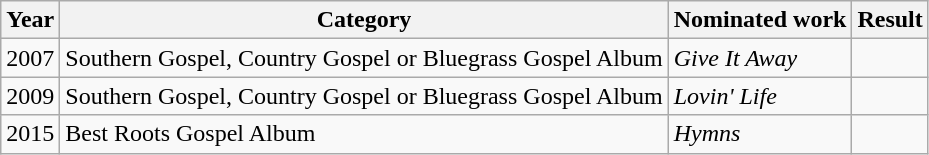<table class="wikitable sortable">
<tr>
<th>Year</th>
<th>Category</th>
<th>Nominated work</th>
<th>Result</th>
</tr>
<tr>
<td>2007</td>
<td>Southern Gospel, Country Gospel or Bluegrass Gospel Album</td>
<td><em>Give It Away</em></td>
<td></td>
</tr>
<tr>
<td>2009</td>
<td>Southern Gospel, Country Gospel or Bluegrass Gospel Album</td>
<td><em>Lovin' Life</em></td>
<td></td>
</tr>
<tr>
<td>2015</td>
<td>Best Roots Gospel Album</td>
<td><em>Hymns</em></td>
<td></td>
</tr>
</table>
